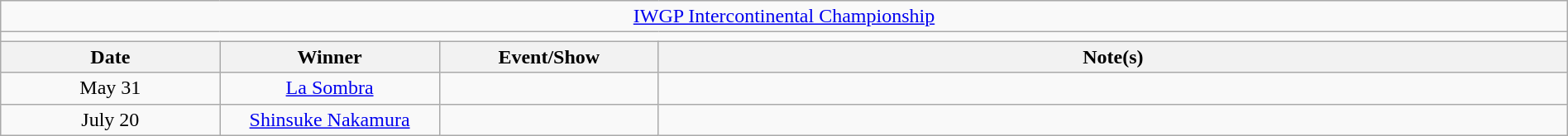<table class="wikitable" style="text-align:center; width:100%;">
<tr>
<td colspan="5"><a href='#'>IWGP Intercontinental Championship</a></td>
</tr>
<tr>
<td colspan="5"><strong></strong></td>
</tr>
<tr>
<th width=14%>Date</th>
<th width=14%>Winner</th>
<th width=14%>Event/Show</th>
<th width=58%>Note(s)</th>
</tr>
<tr>
<td>May 31</td>
<td><a href='#'>La Sombra</a></td>
<td></td>
<td align=left></td>
</tr>
<tr>
<td>July 20</td>
<td><a href='#'>Shinsuke Nakamura</a></td>
<td></td>
<td align=left></td>
</tr>
</table>
